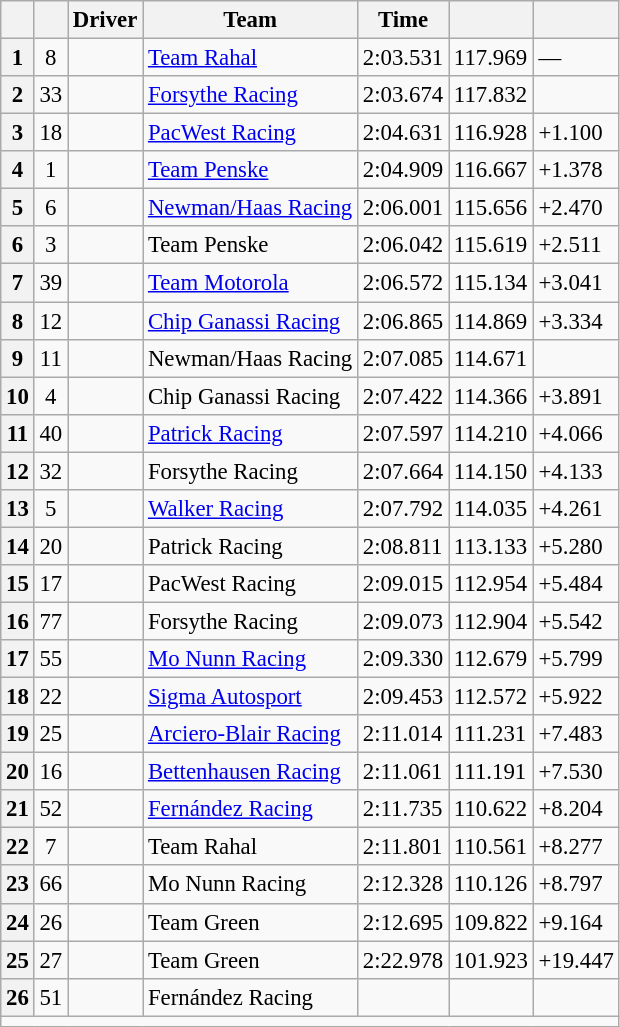<table class="wikitable sortable" style="font-size:95%;">
<tr>
<th scope="col"></th>
<th scope="col"></th>
<th scope="col">Driver</th>
<th scope="col">Team</th>
<th scope="col">Time</th>
<th scope="col"></th>
<th scope="col"></th>
</tr>
<tr>
<th scope="row">1</th>
<td align="center">8</td>
<td></td>
<td><a href='#'>Team Rahal</a></td>
<td>2:03.531</td>
<td>117.969</td>
<td>—</td>
</tr>
<tr>
<th scope="row">2</th>
<td align="center">33</td>
<td></td>
<td><a href='#'>Forsythe Racing</a></td>
<td>2:03.674</td>
<td>117.832</td>
<td></td>
</tr>
<tr>
<th scope="row">3</th>
<td align="center">18</td>
<td></td>
<td><a href='#'>PacWest Racing</a></td>
<td>2:04.631</td>
<td>116.928</td>
<td>+1.100</td>
</tr>
<tr>
<th scope="row">4</th>
<td align="center">1</td>
<td></td>
<td><a href='#'>Team Penske</a></td>
<td>2:04.909</td>
<td>116.667</td>
<td>+1.378</td>
</tr>
<tr>
<th scope="row">5</th>
<td align="center">6</td>
<td></td>
<td><a href='#'>Newman/Haas Racing</a></td>
<td>2:06.001</td>
<td>115.656</td>
<td>+2.470</td>
</tr>
<tr>
<th scope="row">6</th>
<td align="center">3</td>
<td></td>
<td>Team Penske</td>
<td>2:06.042</td>
<td>115.619</td>
<td>+2.511</td>
</tr>
<tr>
<th scope="row">7</th>
<td align="center">39</td>
<td></td>
<td><a href='#'>Team Motorola</a></td>
<td>2:06.572</td>
<td>115.134</td>
<td>+3.041</td>
</tr>
<tr>
<th scope="row">8</th>
<td align="center">12</td>
<td></td>
<td><a href='#'>Chip Ganassi Racing</a></td>
<td>2:06.865</td>
<td>114.869</td>
<td>+3.334</td>
</tr>
<tr>
<th scope="row">9</th>
<td align="center">11</td>
<td></td>
<td>Newman/Haas Racing</td>
<td>2:07.085</td>
<td>114.671</td>
<td></td>
</tr>
<tr>
<th scope="row">10</th>
<td align="center">4</td>
<td></td>
<td>Chip Ganassi Racing</td>
<td>2:07.422</td>
<td>114.366</td>
<td>+3.891</td>
</tr>
<tr>
<th scope="row">11</th>
<td align="center">40</td>
<td></td>
<td><a href='#'>Patrick Racing</a></td>
<td>2:07.597</td>
<td>114.210</td>
<td>+4.066</td>
</tr>
<tr>
<th scope="row">12</th>
<td align="center">32</td>
<td></td>
<td>Forsythe Racing</td>
<td>2:07.664</td>
<td>114.150</td>
<td>+4.133</td>
</tr>
<tr>
<th scope="row">13</th>
<td align="center">5</td>
<td></td>
<td><a href='#'>Walker Racing</a></td>
<td>2:07.792</td>
<td>114.035</td>
<td>+4.261</td>
</tr>
<tr>
<th scope="row">14</th>
<td align="center">20</td>
<td></td>
<td>Patrick Racing</td>
<td>2:08.811</td>
<td>113.133</td>
<td>+5.280</td>
</tr>
<tr>
<th scope="row">15</th>
<td align="center">17</td>
<td></td>
<td>PacWest Racing</td>
<td>2:09.015</td>
<td>112.954</td>
<td>+5.484</td>
</tr>
<tr>
<th scope="row">16</th>
<td align="center">77</td>
<td></td>
<td>Forsythe Racing</td>
<td>2:09.073</td>
<td>112.904</td>
<td>+5.542</td>
</tr>
<tr>
<th scope="row">17</th>
<td align="center">55</td>
<td></td>
<td><a href='#'>Mo Nunn Racing</a></td>
<td>2:09.330</td>
<td>112.679</td>
<td>+5.799</td>
</tr>
<tr>
<th scope="row">18</th>
<td align="center">22</td>
<td></td>
<td><a href='#'>Sigma Autosport</a></td>
<td>2:09.453</td>
<td>112.572</td>
<td>+5.922</td>
</tr>
<tr>
<th scope="row">19</th>
<td align="center">25</td>
<td></td>
<td><a href='#'>Arciero-Blair Racing</a></td>
<td>2:11.014</td>
<td>111.231</td>
<td>+7.483</td>
</tr>
<tr>
<th scope="row">20</th>
<td align="center">16</td>
<td></td>
<td><a href='#'>Bettenhausen Racing</a></td>
<td>2:11.061</td>
<td>111.191</td>
<td>+7.530</td>
</tr>
<tr>
<th scope="row">21</th>
<td align="center">52</td>
<td></td>
<td><a href='#'>Fernández Racing</a></td>
<td>2:11.735</td>
<td>110.622</td>
<td>+8.204</td>
</tr>
<tr>
<th scope="row">22</th>
<td align="center">7</td>
<td></td>
<td>Team Rahal</td>
<td>2:11.801</td>
<td>110.561</td>
<td>+8.277</td>
</tr>
<tr>
<th scope="row">23</th>
<td align="center">66</td>
<td></td>
<td>Mo Nunn Racing</td>
<td>2:12.328</td>
<td>110.126</td>
<td>+8.797</td>
</tr>
<tr>
<th scope="row">24</th>
<td align="center">26</td>
<td></td>
<td>Team Green</td>
<td>2:12.695</td>
<td>109.822</td>
<td>+9.164</td>
</tr>
<tr>
<th scope="row">25</th>
<td align="center">27</td>
<td></td>
<td>Team Green</td>
<td>2:22.978</td>
<td>101.923</td>
<td>+19.447</td>
</tr>
<tr>
<th scope="row">26</th>
<td align="center">51</td>
<td></td>
<td>Fernández Racing</td>
<td></td>
<td></td>
<td></td>
</tr>
<tr class="sortbottom">
<td colspan="8"></td>
</tr>
</table>
